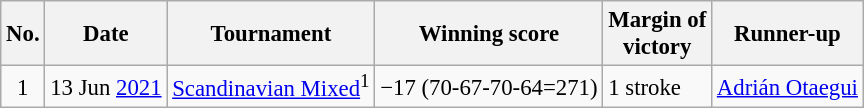<table class="wikitable" style="font-size:95%;">
<tr>
<th>No.</th>
<th>Date</th>
<th>Tournament</th>
<th>Winning score</th>
<th>Margin of<br>victory</th>
<th>Runner-up</th>
</tr>
<tr>
<td align=center>1</td>
<td align=right>13 Jun <a href='#'>2021</a></td>
<td><a href='#'>Scandinavian Mixed</a><sup>1</sup></td>
<td>−17 (70-67-70-64=271)</td>
<td>1 stroke</td>
<td> <a href='#'>Adrián Otaegui</a></td>
</tr>
</table>
